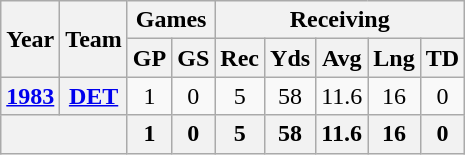<table class="wikitable" style="text-align:center">
<tr>
<th rowspan="2">Year</th>
<th rowspan="2">Team</th>
<th colspan="2">Games</th>
<th colspan="5">Receiving</th>
</tr>
<tr>
<th>GP</th>
<th>GS</th>
<th>Rec</th>
<th>Yds</th>
<th>Avg</th>
<th>Lng</th>
<th>TD</th>
</tr>
<tr>
<th><a href='#'>1983</a></th>
<th><a href='#'>DET</a></th>
<td>1</td>
<td>0</td>
<td>5</td>
<td>58</td>
<td>11.6</td>
<td>16</td>
<td>0</td>
</tr>
<tr>
<th colspan="2"></th>
<th>1</th>
<th>0</th>
<th>5</th>
<th>58</th>
<th>11.6</th>
<th>16</th>
<th>0</th>
</tr>
</table>
